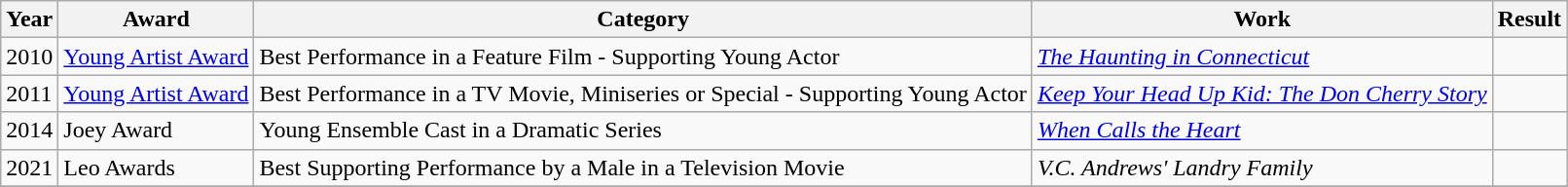<table class=wikitable>
<tr>
<th>Year</th>
<th>Award</th>
<th>Category</th>
<th>Work</th>
<th>Result</th>
</tr>
<tr>
<td>2010</td>
<td><a href='#'>Young Artist Award</a></td>
<td>Best Performance in a Feature Film - Supporting Young Actor</td>
<td><em><a href='#'>The Haunting in Connecticut</a></em></td>
<td></td>
</tr>
<tr>
<td>2011</td>
<td><a href='#'>Young Artist Award</a></td>
<td>Best Performance in a TV Movie, Miniseries or Special - Supporting Young Actor</td>
<td><em><a href='#'>Keep Your Head Up Kid: The Don Cherry Story</a></em></td>
<td></td>
</tr>
<tr>
<td>2014</td>
<td>Joey Award</td>
<td>Young Ensemble Cast in a Dramatic Series</td>
<td><em><a href='#'>When Calls the Heart</a></em></td>
<td></td>
</tr>
<tr>
<td>2021</td>
<td>Leo Awards</td>
<td>Best Supporting Performance by a Male in a Television Movie</td>
<td><em>V.C. Andrews' Landry Family</em></td>
<td></td>
</tr>
<tr>
</tr>
</table>
